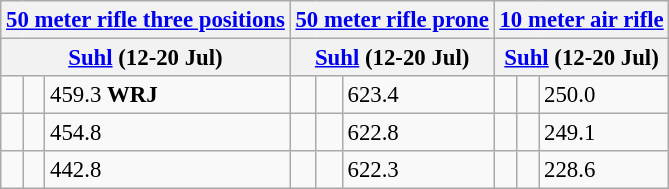<table class="wikitable" style="font-size: 95%">
<tr>
<th colspan="3"><a href='#'>50 meter rifle three positions</a></th>
<th colspan="3"><a href='#'>50 meter rifle prone</a></th>
<th colspan="3"><a href='#'>10 meter air rifle</a></th>
</tr>
<tr>
<th colspan="3"><strong><a href='#'>Suhl</a></strong> <strong> (12-20 Jul)</strong></th>
<th colspan="3"><strong><a href='#'>Suhl</a></strong> <strong> (12-20 Jul)</strong></th>
<th colspan="3"><strong><a href='#'>Suhl</a></strong> <strong> (12-20 Jul)</strong></th>
</tr>
<tr>
<td></td>
<td></td>
<td>459.3 <strong>WRJ</strong></td>
<td></td>
<td></td>
<td>623.4</td>
<td></td>
<td></td>
<td>250.0</td>
</tr>
<tr>
<td></td>
<td></td>
<td>454.8</td>
<td></td>
<td></td>
<td>622.8</td>
<td></td>
<td></td>
<td>249.1</td>
</tr>
<tr>
<td></td>
<td></td>
<td>442.8</td>
<td></td>
<td></td>
<td>622.3</td>
<td></td>
<td></td>
<td>228.6</td>
</tr>
</table>
